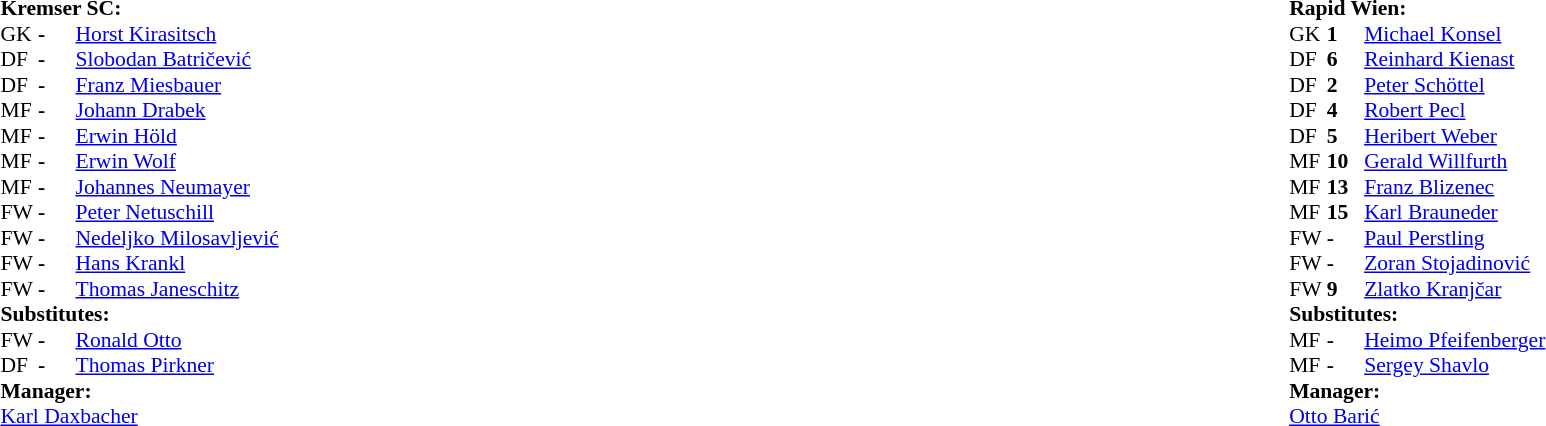<table width="100%">
<tr>
<td valign="top" width="50%"><br><table style="font-size: 90%" cellspacing="0" cellpadding="0">
<tr>
<td colspan="4"><strong>Kremser SC:</strong></td>
</tr>
<tr>
<th width="25"></th>
<th width="25"></th>
</tr>
<tr>
<td>GK</td>
<td><strong>-</strong></td>
<td> <a href='#'>Horst Kirasitsch</a></td>
</tr>
<tr>
<td>DF</td>
<td><strong>-</strong></td>
<td> <a href='#'>Slobodan Batričević</a></td>
</tr>
<tr>
<td>DF</td>
<td><strong>-</strong></td>
<td> <a href='#'>Franz Miesbauer</a></td>
</tr>
<tr>
<td>MF</td>
<td><strong>-</strong></td>
<td> <a href='#'>Johann Drabek</a></td>
<td></td>
<td></td>
</tr>
<tr>
<td>MF</td>
<td><strong>-</strong></td>
<td> <a href='#'>Erwin Höld</a></td>
</tr>
<tr>
<td>MF</td>
<td><strong>-</strong></td>
<td> <a href='#'>Erwin Wolf</a></td>
</tr>
<tr>
<td>MF</td>
<td><strong>-</strong></td>
<td> <a href='#'>Johannes Neumayer</a></td>
</tr>
<tr>
<td>FW</td>
<td><strong>-</strong></td>
<td> <a href='#'>Peter Netuschill</a></td>
</tr>
<tr>
<td>FW</td>
<td><strong>-</strong></td>
<td> <a href='#'>Nedeljko Milosavljević</a></td>
</tr>
<tr>
<td>FW</td>
<td><strong>-</strong></td>
<td> <a href='#'>Hans Krankl</a></td>
<td></td>
<td></td>
</tr>
<tr>
<td>FW</td>
<td><strong>-</strong></td>
<td> <a href='#'>Thomas Janeschitz</a></td>
</tr>
<tr>
<td colspan=4><strong>Substitutes:</strong></td>
</tr>
<tr>
<td>FW</td>
<td><strong>-</strong></td>
<td> <a href='#'>Ronald Otto</a></td>
<td></td>
<td></td>
</tr>
<tr>
<td>DF</td>
<td><strong>-</strong></td>
<td> <a href='#'>Thomas Pirkner</a></td>
<td></td>
<td></td>
</tr>
<tr>
<td colspan=4><strong>Manager:</strong></td>
</tr>
<tr>
<td colspan="4"> <a href='#'>Karl Daxbacher</a></td>
</tr>
</table>
</td>
<td valign="top" width="50%"><br><table style="font-size: 90%" cellspacing="0" cellpadding="0" align=center>
<tr>
<td colspan="4"><strong>Rapid Wien:</strong></td>
</tr>
<tr>
<th width="25"></th>
<th width="25"></th>
</tr>
<tr>
<td>GK</td>
<td><strong>1</strong></td>
<td> <a href='#'>Michael Konsel</a></td>
</tr>
<tr>
<td>DF</td>
<td><strong>6</strong></td>
<td> <a href='#'>Reinhard Kienast</a></td>
</tr>
<tr>
<td>DF</td>
<td><strong>2</strong></td>
<td> <a href='#'>Peter Schöttel</a></td>
</tr>
<tr>
<td>DF</td>
<td><strong>4</strong></td>
<td> <a href='#'>Robert Pecl</a></td>
</tr>
<tr>
<td>DF</td>
<td><strong>5</strong></td>
<td> <a href='#'>Heribert Weber</a></td>
</tr>
<tr>
<td>MF</td>
<td><strong>10</strong></td>
<td> <a href='#'>Gerald Willfurth</a></td>
</tr>
<tr>
<td>MF</td>
<td><strong>13</strong></td>
<td> <a href='#'>Franz Blizenec</a></td>
<td></td>
<td></td>
</tr>
<tr>
<td>MF</td>
<td><strong>15</strong></td>
<td> <a href='#'>Karl Brauneder</a></td>
</tr>
<tr>
<td>FW</td>
<td><strong>-</strong></td>
<td> <a href='#'>Paul Perstling</a></td>
<td></td>
<td></td>
</tr>
<tr>
<td>FW</td>
<td><strong>-</strong></td>
<td> <a href='#'>Zoran Stojadinović</a></td>
</tr>
<tr>
<td>FW</td>
<td><strong>9</strong></td>
<td> <a href='#'>Zlatko Kranjčar</a></td>
</tr>
<tr>
<td colspan=4><strong>Substitutes:</strong></td>
</tr>
<tr>
<td>MF</td>
<td><strong>-</strong></td>
<td> <a href='#'>Heimo Pfeifenberger</a></td>
<td></td>
<td></td>
</tr>
<tr>
<td>MF</td>
<td><strong>-</strong></td>
<td> <a href='#'>Sergey Shavlo</a></td>
<td></td>
<td></td>
</tr>
<tr>
<td colspan=4><strong>Manager:</strong></td>
</tr>
<tr>
<td colspan="4"> <a href='#'>Otto Barić</a></td>
</tr>
</table>
</td>
</tr>
</table>
